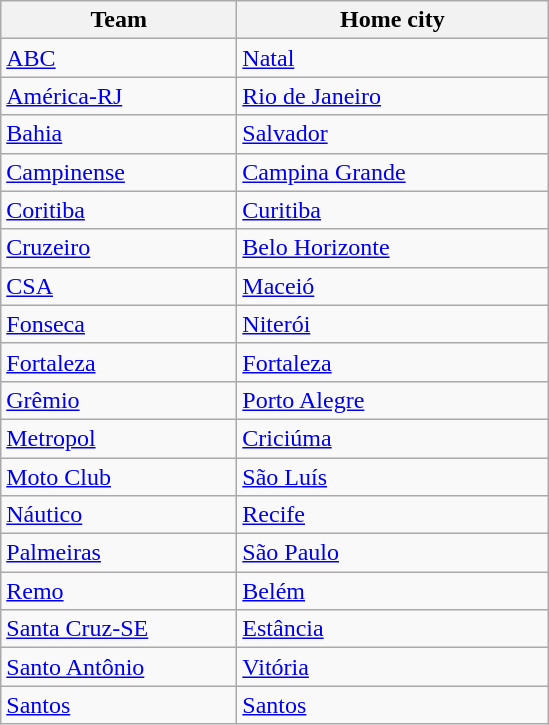<table class="wikitable sortable">
<tr>
<th Width="150">Team</th>
<th Width="200">Home city</th>
</tr>
<tr>
<td> <a href='#'>ABC</a></td>
<td><a href='#'>Natal</a></td>
</tr>
<tr>
<td> <a href='#'>América-RJ</a></td>
<td><a href='#'>Rio de Janeiro</a></td>
</tr>
<tr>
<td> <a href='#'>Bahia</a></td>
<td><a href='#'>Salvador</a></td>
</tr>
<tr>
<td> <a href='#'>Campinense</a></td>
<td><a href='#'>Campina Grande</a></td>
</tr>
<tr>
<td> <a href='#'>Coritiba</a></td>
<td><a href='#'>Curitiba</a></td>
</tr>
<tr>
<td> <a href='#'>Cruzeiro</a></td>
<td><a href='#'>Belo Horizonte</a></td>
</tr>
<tr>
<td> <a href='#'>CSA</a></td>
<td><a href='#'>Maceió</a></td>
</tr>
<tr>
<td> <a href='#'>Fonseca</a></td>
<td><a href='#'>Niterói</a></td>
</tr>
<tr>
<td> <a href='#'>Fortaleza</a></td>
<td><a href='#'>Fortaleza</a></td>
</tr>
<tr>
<td> <a href='#'>Grêmio</a></td>
<td><a href='#'>Porto Alegre</a></td>
</tr>
<tr>
<td> <a href='#'>Metropol</a></td>
<td><a href='#'>Criciúma</a></td>
</tr>
<tr>
<td> <a href='#'>Moto Club</a></td>
<td><a href='#'>São Luís</a></td>
</tr>
<tr>
<td> <a href='#'>Náutico</a></td>
<td><a href='#'>Recife</a></td>
</tr>
<tr>
<td> <a href='#'>Palmeiras</a></td>
<td><a href='#'>São Paulo</a></td>
</tr>
<tr>
<td> <a href='#'>Remo</a></td>
<td><a href='#'>Belém</a></td>
</tr>
<tr>
<td> <a href='#'>Santa Cruz-SE</a></td>
<td><a href='#'>Estância</a></td>
</tr>
<tr>
<td> <a href='#'>Santo Antônio</a></td>
<td><a href='#'>Vitória</a></td>
</tr>
<tr>
<td> <a href='#'>Santos</a></td>
<td><a href='#'>Santos</a></td>
</tr>
</table>
